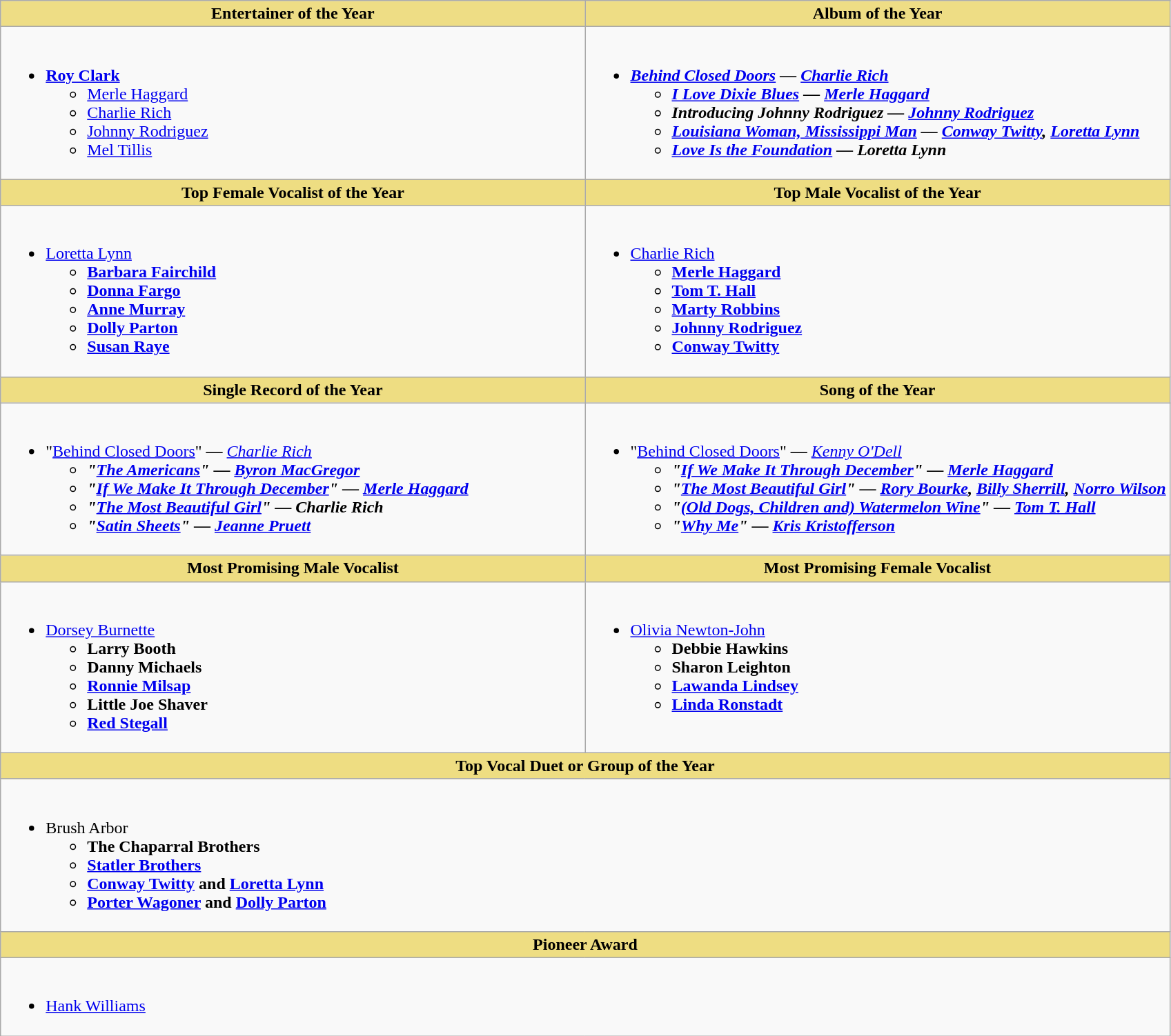<table class="wikitable" style="width=">
<tr>
<th scope="col" width="50%" style="background:#EEDD85;">Entertainer of the Year</th>
<th scope="col" width="50%" style="background:#EEDD85;">Album of the Year</th>
</tr>
<tr>
<td style="vertical-align:top"><br><ul><li><strong><a href='#'>Roy Clark</a></strong><ul><li><a href='#'>Merle Haggard</a></li><li><a href='#'>Charlie Rich</a></li><li><a href='#'>Johnny Rodriguez</a></li><li><a href='#'>Mel Tillis</a></li></ul></li></ul></td>
<td style="vertical-align:top"><br><ul><li><strong><em><a href='#'>Behind Closed Doors</a><em> </em>—<em> <a href='#'>Charlie Rich</a><strong><ul><li></em><a href='#'>I Love Dixie Blues</a><em> </em>—<em> <a href='#'>Merle Haggard</a></li><li></em>Introducing Johnny Rodriguez<em> </em>—<em> <a href='#'>Johnny Rodriguez</a></li><li></em><a href='#'>Louisiana Woman, Mississippi Man</a><em> </em>—<em> <a href='#'>Conway Twitty</a>, <a href='#'>Loretta Lynn</a></li><li></em><a href='#'>Love Is the Foundation</a><em> </em>—<em> Loretta Lynn</li></ul></li></ul></td>
</tr>
<tr>
<th style="background:#EEDD82; width=50%">Top Female Vocalist of the Year</th>
<th style="background:#EEDD82; width=50%">Top Male Vocalist of the Year</th>
</tr>
<tr>
<td style="vertical-align:top"><br><ul><li></strong><a href='#'>Loretta Lynn</a><strong><ul><li><a href='#'>Barbara Fairchild</a></li><li><a href='#'>Donna Fargo</a></li><li><a href='#'>Anne Murray</a></li><li><a href='#'>Dolly Parton</a></li><li><a href='#'>Susan Raye</a></li></ul></li></ul></td>
<td style="vertical-align:top"><br><ul><li></strong><a href='#'>Charlie Rich</a><strong><ul><li><a href='#'>Merle Haggard</a></li><li><a href='#'>Tom T. Hall</a></li><li><a href='#'>Marty Robbins</a></li><li><a href='#'>Johnny Rodriguez</a></li><li><a href='#'>Conway Twitty</a></li></ul></li></ul></td>
</tr>
<tr>
<th style="background:#EEDD82; width=50%">Single Record of the Year</th>
<th style="background:#EEDD82; width=50%">Song of the Year</th>
</tr>
<tr>
<td style="vertical-align:top"><br><ul><li></strong>"<a href='#'>Behind Closed Doors</a>"<strong> </em>—<em> </strong><a href='#'>Charlie Rich</a><strong><ul><li>"<a href='#'>The Americans</a>" </em>—<em> <a href='#'>Byron MacGregor</a></li><li>"<a href='#'>If We Make It Through December</a>" </em>—<em> <a href='#'>Merle Haggard</a></li><li>"<a href='#'>The Most Beautiful Girl</a>" </em>—<em> Charlie Rich</li><li>"<a href='#'>Satin Sheets</a>" </em>—<em> <a href='#'>Jeanne Pruett</a></li></ul></li></ul></td>
<td style="vertical-align:top"><br><ul><li></strong>"<a href='#'>Behind Closed Doors</a>"<strong> </em>—<em> </strong><a href='#'>Kenny O'Dell</a><strong><ul><li>"<a href='#'>If We Make It Through December</a>" </em>—<em> <a href='#'>Merle Haggard</a></li><li>"<a href='#'>The Most Beautiful Girl</a>" </em>—<em> <a href='#'>Rory Bourke</a>, <a href='#'>Billy Sherrill</a>, <a href='#'>Norro Wilson</a></li><li>"<a href='#'>(Old Dogs, Children and) Watermelon Wine</a>" </em>—<em> <a href='#'>Tom T. Hall</a></li><li>"<a href='#'>Why Me</a>" </em>—<em> <a href='#'>Kris Kristofferson</a></li></ul></li></ul></td>
</tr>
<tr>
<th style="background:#EEDD82; width=50%">Most Promising Male Vocalist</th>
<th style="background:#EEDD82; width=50%">Most Promising Female Vocalist</th>
</tr>
<tr>
<td style="vertical-align:top"><br><ul><li></strong><a href='#'>Dorsey Burnette</a><strong><ul><li>Larry Booth</li><li>Danny Michaels</li><li><a href='#'>Ronnie Milsap</a></li><li>Little Joe Shaver</li><li><a href='#'>Red Stegall</a></li></ul></li></ul></td>
<td style="vertical-align:top"><br><ul><li></strong><a href='#'>Olivia Newton-John</a><strong><ul><li>Debbie Hawkins</li><li>Sharon Leighton</li><li><a href='#'>Lawanda Lindsey</a></li><li><a href='#'>Linda Ronstadt</a></li></ul></li></ul></td>
</tr>
<tr>
<th colspan="2" style="background:#EEDD82; width=50%">Top Vocal Duet or Group of the Year</th>
</tr>
<tr>
<td colspan="2"><br><ul><li></strong>Brush Arbor<strong><ul><li>The Chaparral Brothers</li><li><a href='#'>Statler Brothers</a></li><li><a href='#'>Conway Twitty</a> and <a href='#'>Loretta Lynn</a></li><li><a href='#'>Porter Wagoner</a> and <a href='#'>Dolly Parton</a></li></ul></li></ul></td>
</tr>
<tr>
<th colspan="2" style="background:#EEDD82; width=50%">Pioneer Award</th>
</tr>
<tr>
<td colspan="2"><br><ul><li></strong><a href='#'>Hank Williams</a><strong></li></ul></td>
</tr>
</table>
